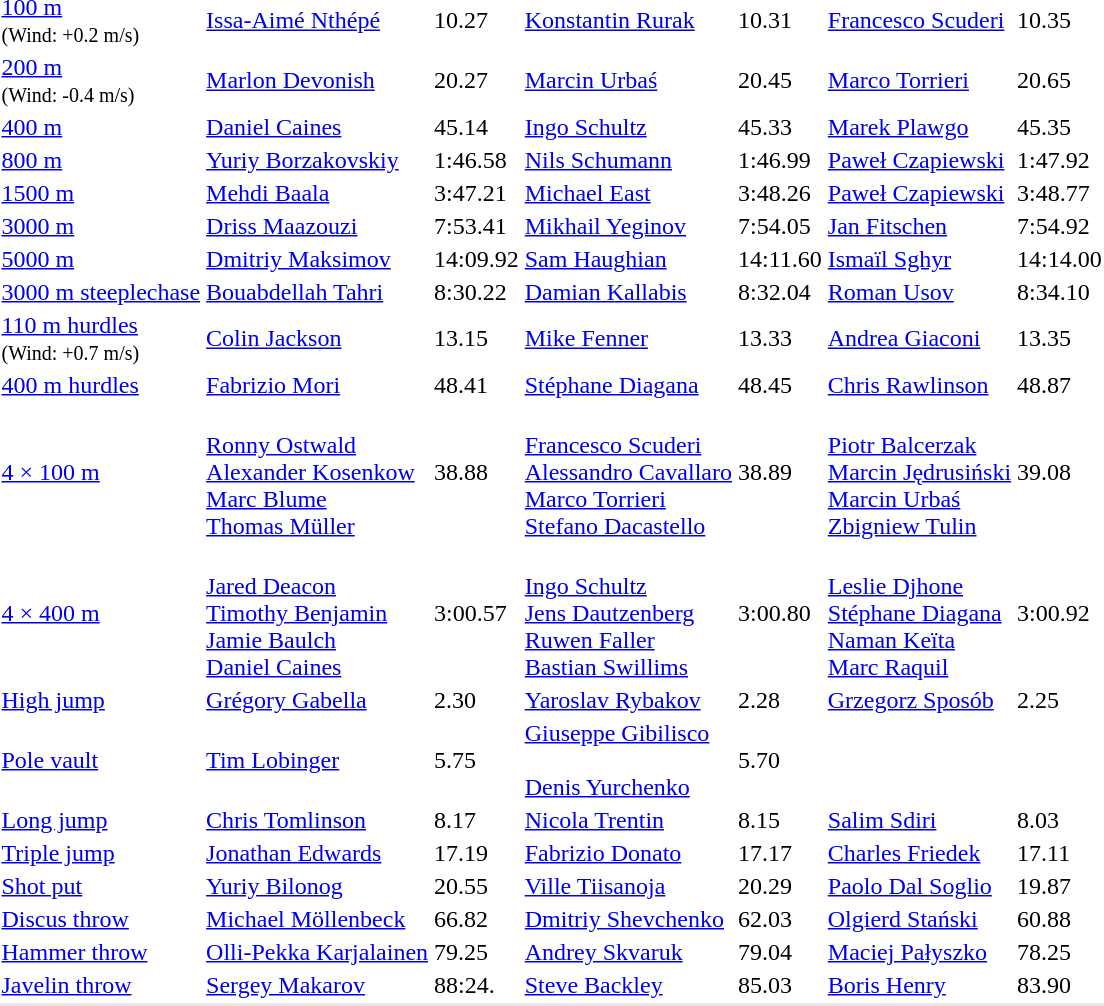<table>
<tr>
<td><a href='#'>100 m</a><br><small>(Wind: +0.2 m/s)</small></td>
<td><a href='#'>Issa-Aimé Nthépé</a><br></td>
<td>10.27</td>
<td><a href='#'>Konstantin Rurak</a><br></td>
<td>10.31</td>
<td><a href='#'>Francesco Scuderi</a><br></td>
<td>10.35</td>
</tr>
<tr>
<td><a href='#'>200 m</a><br><small>(Wind: -0.4 m/s)</small></td>
<td><a href='#'>Marlon Devonish</a><br></td>
<td>20.27</td>
<td><a href='#'>Marcin Urbaś</a><br></td>
<td>20.45</td>
<td><a href='#'>Marco Torrieri</a><br></td>
<td>20.65</td>
</tr>
<tr>
<td><a href='#'>400 m</a></td>
<td><a href='#'>Daniel Caines</a><br></td>
<td>45.14</td>
<td><a href='#'>Ingo Schultz</a><br></td>
<td>45.33</td>
<td><a href='#'>Marek Plawgo</a><br></td>
<td>45.35</td>
</tr>
<tr>
<td><a href='#'>800 m</a></td>
<td><a href='#'>Yuriy Borzakovskiy</a><br></td>
<td>1:46.58</td>
<td><a href='#'>Nils Schumann</a><br></td>
<td>1:46.99</td>
<td><a href='#'>Paweł Czapiewski</a><br></td>
<td>1:47.92</td>
</tr>
<tr>
<td><a href='#'>1500 m</a></td>
<td><a href='#'>Mehdi Baala</a><br></td>
<td>3:47.21</td>
<td><a href='#'>Michael East</a><br></td>
<td>3:48.26</td>
<td><a href='#'>Paweł Czapiewski</a><br></td>
<td>3:48.77</td>
</tr>
<tr>
<td><a href='#'>3000 m</a></td>
<td><a href='#'>Driss Maazouzi</a><br></td>
<td>7:53.41</td>
<td><a href='#'>Mikhail Yeginov</a><br></td>
<td>7:54.05</td>
<td><a href='#'>Jan Fitschen</a><br></td>
<td>7:54.92</td>
</tr>
<tr>
<td><a href='#'>5000 m</a></td>
<td><a href='#'>Dmitriy Maksimov</a><br></td>
<td>14:09.92</td>
<td><a href='#'>Sam Haughian</a><br></td>
<td>14:11.60</td>
<td><a href='#'>Ismaïl Sghyr</a><br></td>
<td>14:14.00</td>
</tr>
<tr>
<td><a href='#'>3000 m steeplechase</a></td>
<td><a href='#'>Bouabdellah Tahri</a><br></td>
<td>8:30.22</td>
<td><a href='#'>Damian Kallabis</a><br></td>
<td>8:32.04</td>
<td><a href='#'>Roman Usov</a><br></td>
<td>8:34.10</td>
</tr>
<tr>
<td><a href='#'>110 m hurdles</a><br><small>(Wind: +0.7 m/s)</small></td>
<td><a href='#'>Colin Jackson</a><br></td>
<td>13.15</td>
<td><a href='#'>Mike Fenner</a><br></td>
<td>13.33</td>
<td><a href='#'>Andrea Giaconi</a><br></td>
<td>13.35</td>
</tr>
<tr>
<td><a href='#'>400 m hurdles</a></td>
<td><a href='#'>Fabrizio Mori</a><br></td>
<td>48.41</td>
<td><a href='#'>Stéphane Diagana</a><br></td>
<td>48.45</td>
<td><a href='#'>Chris Rawlinson</a><br></td>
<td>48.87</td>
</tr>
<tr>
<td><a href='#'>4 × 100 m</a></td>
<td><br><a href='#'>Ronny Ostwald</a><br><a href='#'>Alexander Kosenkow</a><br><a href='#'>Marc Blume</a><br><a href='#'>Thomas Müller</a></td>
<td>38.88</td>
<td><br><a href='#'>Francesco Scuderi</a><br><a href='#'>Alessandro Cavallaro</a><br><a href='#'>Marco Torrieri</a><br><a href='#'>Stefano Dacastello</a></td>
<td>38.89</td>
<td><br><a href='#'>Piotr Balcerzak</a><br><a href='#'>Marcin Jędrusiński</a><br><a href='#'>Marcin Urbaś</a><br><a href='#'>Zbigniew Tulin</a></td>
<td>39.08</td>
</tr>
<tr>
<td><a href='#'>4 × 400 m</a></td>
<td><br><a href='#'>Jared Deacon</a><br><a href='#'>Timothy Benjamin</a><br><a href='#'>Jamie Baulch</a><br><a href='#'>Daniel Caines</a></td>
<td>3:00.57</td>
<td><br><a href='#'>Ingo Schultz</a><br><a href='#'>Jens Dautzenberg</a><br><a href='#'>Ruwen Faller</a><br><a href='#'>Bastian Swillims</a></td>
<td>3:00.80</td>
<td><br><a href='#'>Leslie Djhone</a><br><a href='#'>Stéphane Diagana</a><br><a href='#'>Naman Keïta</a><br><a href='#'>Marc Raquil</a></td>
<td>3:00.92</td>
</tr>
<tr>
<td><a href='#'>High jump</a></td>
<td><a href='#'>Grégory Gabella</a><br></td>
<td>2.30</td>
<td><a href='#'>Yaroslav Rybakov</a><br></td>
<td>2.28</td>
<td><a href='#'>Grzegorz Sposób</a><br></td>
<td>2.25</td>
</tr>
<tr>
<td><a href='#'>Pole vault</a></td>
<td><a href='#'>Tim Lobinger</a><br></td>
<td>5.75</td>
<td><a href='#'>Giuseppe Gibilisco</a><br><br><a href='#'>Denis Yurchenko</a><br></td>
<td>5.70</td>
<td></td>
</tr>
<tr>
<td><a href='#'>Long jump</a></td>
<td><a href='#'>Chris Tomlinson</a><br></td>
<td>8.17</td>
<td><a href='#'>Nicola Trentin</a><br></td>
<td>8.15</td>
<td><a href='#'>Salim Sdiri</a><br></td>
<td>8.03</td>
</tr>
<tr>
<td><a href='#'>Triple jump</a></td>
<td><a href='#'>Jonathan Edwards</a><br></td>
<td>17.19</td>
<td><a href='#'>Fabrizio Donato</a><br></td>
<td>17.17</td>
<td><a href='#'>Charles Friedek</a><br></td>
<td>17.11</td>
</tr>
<tr>
<td><a href='#'>Shot put</a></td>
<td><a href='#'>Yuriy Bilonog</a><br></td>
<td>20.55</td>
<td><a href='#'>Ville Tiisanoja</a><br></td>
<td>20.29</td>
<td><a href='#'>Paolo Dal Soglio</a><br></td>
<td>19.87</td>
</tr>
<tr>
<td><a href='#'>Discus throw</a></td>
<td><a href='#'>Michael Möllenbeck</a><br></td>
<td>66.82</td>
<td><a href='#'>Dmitriy Shevchenko</a><br></td>
<td>62.03</td>
<td><a href='#'>Olgierd Stański</a><br></td>
<td>60.88</td>
</tr>
<tr>
<td><a href='#'>Hammer throw</a></td>
<td><a href='#'>Olli-Pekka Karjalainen</a><br></td>
<td>79.25</td>
<td><a href='#'>Andrey Skvaruk</a><br></td>
<td>79.04</td>
<td><a href='#'>Maciej Pałyszko</a><br></td>
<td>78.25</td>
</tr>
<tr>
<td><a href='#'>Javelin throw</a></td>
<td><a href='#'>Sergey Makarov</a><br></td>
<td>88:24.</td>
<td><a href='#'>Steve Backley</a><br></td>
<td>85.03</td>
<td><a href='#'>Boris Henry</a><br></td>
<td>83.90</td>
</tr>
<tr style="background:#e8e8e8;">
<td colspan=7></td>
</tr>
</table>
